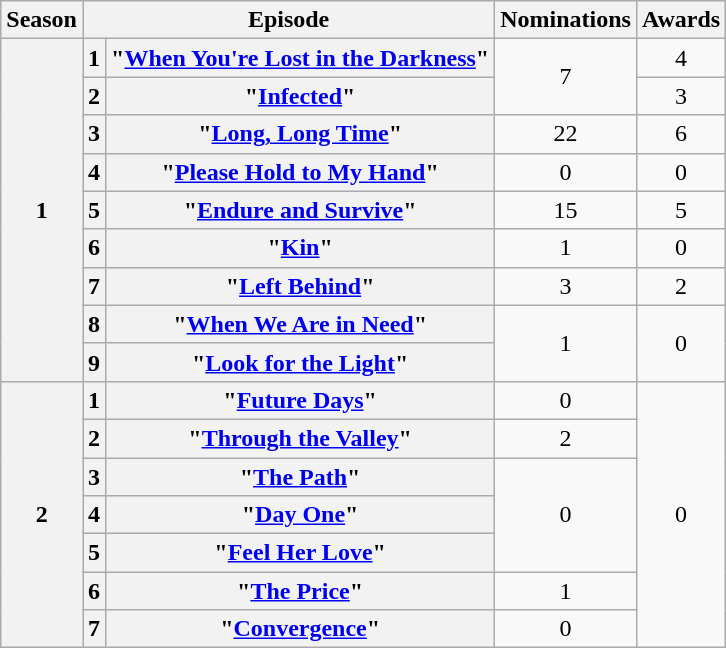<table class="wikitable sortable plainrowheaders" style="text-align:center;">
<tr>
<th scope="col">Season</th>
<th scope="col" colspan="2">Episode</th>
<th scope="col">Nominations</th>
<th scope="col">Awards</th>
</tr>
<tr>
<th rowspan="9">1</th>
<th>1</th>
<th scope="row">"<a href='#'>When You're Lost in the Darkness</a>"</th>
<td rowspan="2">7</td>
<td>4</td>
</tr>
<tr>
<th>2</th>
<th scope="row">"<a href='#'>Infected</a>"</th>
<td>3</td>
</tr>
<tr>
<th>3</th>
<th scope="row">"<a href='#'>Long, Long Time</a>"</th>
<td>22</td>
<td>6</td>
</tr>
<tr>
<th>4</th>
<th scope="row">"<a href='#'>Please Hold to My Hand</a>"</th>
<td>0</td>
<td>0</td>
</tr>
<tr>
<th>5</th>
<th scope="row">"<a href='#'>Endure and Survive</a>"</th>
<td>15</td>
<td>5</td>
</tr>
<tr>
<th>6</th>
<th scope="row">"<a href='#'>Kin</a>"</th>
<td>1</td>
<td>0</td>
</tr>
<tr>
<th>7</th>
<th scope="row">"<a href='#'>Left Behind</a>"</th>
<td>3</td>
<td>2</td>
</tr>
<tr>
<th>8</th>
<th scope="row">"<a href='#'>When We Are in Need</a>"</th>
<td rowspan="2">1</td>
<td rowspan="2">0</td>
</tr>
<tr>
<th>9</th>
<th scope="row">"<a href='#'>Look for the Light</a>"</th>
</tr>
<tr>
<th rowspan="7">2</th>
<th data-sort-value="10">1</th>
<th scope="row">"<a href='#'>Future Days</a>"</th>
<td>0</td>
<td rowspan="7">0</td>
</tr>
<tr>
<th data-sort-value="11">2</th>
<th scope="row">"<a href='#'>Through the Valley</a>"</th>
<td>2</td>
</tr>
<tr>
<th data-sort-value="12">3</th>
<th scope="row">"<a href='#'>The Path</a>"</th>
<td rowspan="3">0</td>
</tr>
<tr>
<th data-sort-value="13">4</th>
<th scope="row">"<a href='#'>Day One</a>"</th>
</tr>
<tr>
<th data-sort-value="14">5</th>
<th scope="row">"<a href='#'>Feel Her Love</a>"</th>
</tr>
<tr>
<th data-sort-value="15">6</th>
<th scope="row">"<a href='#'>The Price</a>"</th>
<td>1</td>
</tr>
<tr>
<th data-sort-value="16">7</th>
<th scope="row">"<a href='#'>Convergence</a>"</th>
<td>0</td>
</tr>
</table>
